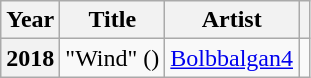<table class="wikitable plainrowheaders">
<tr>
<th scope="col">Year</th>
<th scope="col">Title</th>
<th scope="col">Artist</th>
<th scope="col" class="unsortable"></th>
</tr>
<tr>
<th scope="row">2018</th>
<td>"Wind" ()</td>
<td><a href='#'>Bolbbalgan4</a></td>
<td align="center"></td>
</tr>
</table>
